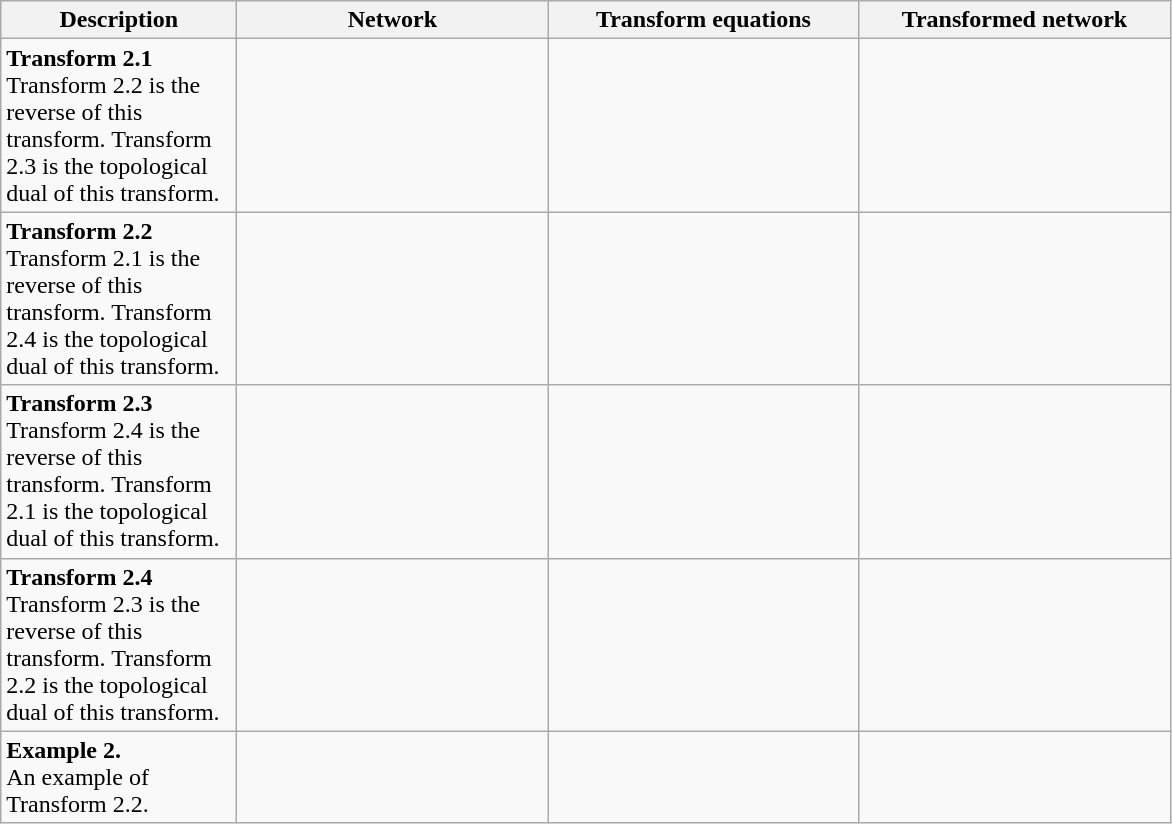<table class="wikitable" style="text-align:left;">
<tr style="text-align:center;">
<th>Description</th>
<th>Network</th>
<th>Transform equations</th>
<th>Transformed network</th>
</tr>
<tr valign="top">
<td width="150px"><strong>Transform 2.1</strong><br>Transform 2.2 is the reverse of this transform.  Transform 2.3 is the topological dual of this transform.</td>
<td width="200px"></td>
<td style="line-height:400%;width:200px;">    </td>
<td width="200px"></td>
</tr>
<tr valign="top">
<td><strong>Transform 2.2</strong><br>Transform 2.1 is the reverse of this transform.  Transform 2.4 is the topological dual of this transform.</td>
<td></td>
<td style="line-height:400%;">    </td>
<td></td>
</tr>
<tr valign="top">
<td><strong>Transform 2.3</strong><br>Transform 2.4 is the reverse of this transform.  Transform 2.1 is the topological dual of this transform.</td>
<td></td>
<td style="line-height:400%;">    </td>
<td></td>
</tr>
<tr valign="top">
<td><strong>Transform 2.4</strong><br>Transform 2.3 is the reverse of this transform.  Transform 2.2 is the topological dual of this transform.</td>
<td></td>
<td style="line-height:300%;">    </td>
<td></td>
</tr>
<tr valign="top">
<td><strong>Example 2.</strong><br>An example of Transform 2.2.</td>
<td></td>
<td style="line-height:300%;">       </td>
<td></td>
</tr>
</table>
